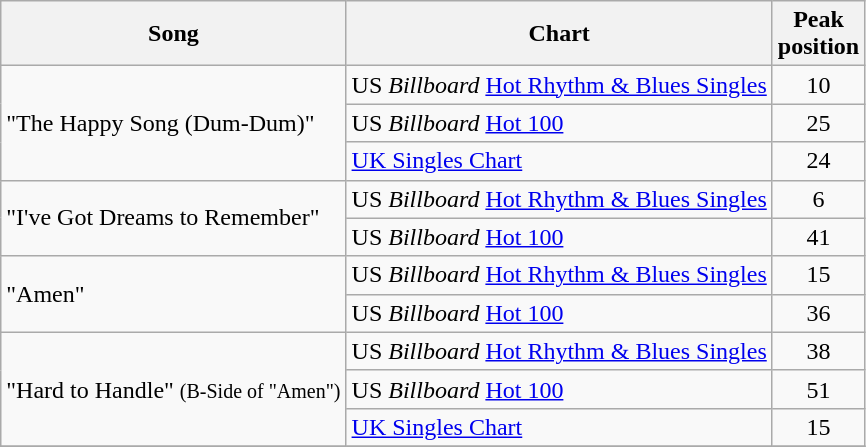<table class="wikitable">
<tr>
<th>Song</th>
<th>Chart</th>
<th>Peak <br> position</th>
</tr>
<tr>
<td rowspan=3>"The Happy Song (Dum-Dum)"</td>
<td>US <em>Billboard</em> <a href='#'>Hot Rhythm & Blues Singles</a></td>
<td align="center">10</td>
</tr>
<tr>
<td>US <em>Billboard</em> <a href='#'>Hot 100</a></td>
<td align="center">25</td>
</tr>
<tr>
<td><a href='#'>UK Singles Chart</a></td>
<td align="center">24</td>
</tr>
<tr>
<td rowspan=2>"I've Got Dreams to Remember"</td>
<td>US <em>Billboard</em> <a href='#'>Hot Rhythm & Blues Singles</a></td>
<td align="center">6</td>
</tr>
<tr>
<td>US <em>Billboard</em> <a href='#'>Hot 100</a></td>
<td align="center">41</td>
</tr>
<tr>
<td rowspan=2>"Amen"</td>
<td>US <em>Billboard</em> <a href='#'>Hot Rhythm & Blues Singles</a></td>
<td align="center">15</td>
</tr>
<tr>
<td>US <em>Billboard</em> <a href='#'>Hot 100</a></td>
<td align="center">36</td>
</tr>
<tr>
<td rowspan=3>"Hard to Handle" <small>(B-Side of "Amen")</small></td>
<td>US <em>Billboard</em> <a href='#'>Hot Rhythm & Blues Singles</a></td>
<td align="center">38</td>
</tr>
<tr>
<td>US <em>Billboard</em> <a href='#'>Hot 100</a></td>
<td align="center">51</td>
</tr>
<tr>
<td><a href='#'>UK Singles Chart</a></td>
<td align="center">15</td>
</tr>
<tr>
</tr>
</table>
